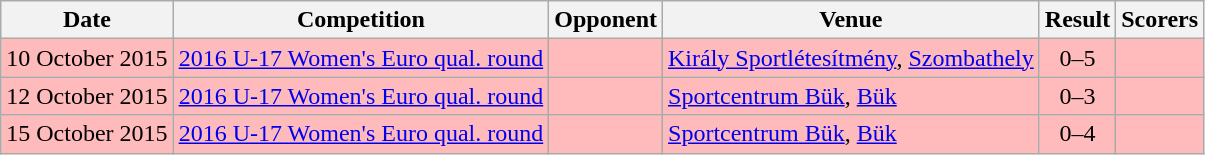<table class="wikitable">
<tr>
<th>Date</th>
<th>Competition</th>
<th>Opponent</th>
<th>Venue</th>
<th>Result</th>
<th>Scorers</th>
</tr>
<tr bgcolor="#FFBBBB">
<td>10 October 2015</td>
<td><a href='#'>2016 U-17 Women's Euro qual. round</a></td>
<td></td>
<td><a href='#'>Király Sportlétesítmény</a>, <a href='#'>Szombathely</a></td>
<td align=center>0–5</td>
<td></td>
</tr>
<tr bgcolor="#FFBBBB">
<td>12 October 2015</td>
<td><a href='#'>2016 U-17 Women's Euro qual. round</a></td>
<td></td>
<td><a href='#'>Sportcentrum Bük</a>, <a href='#'>Bük</a></td>
<td align=center>0–3</td>
<td></td>
</tr>
<tr bgcolor="#FFBBBB">
<td>15 October 2015</td>
<td><a href='#'>2016 U-17 Women's Euro qual. round</a></td>
<td></td>
<td><a href='#'>Sportcentrum Bük</a>, <a href='#'>Bük</a></td>
<td align=center>0–4</td>
<td></td>
</tr>
</table>
